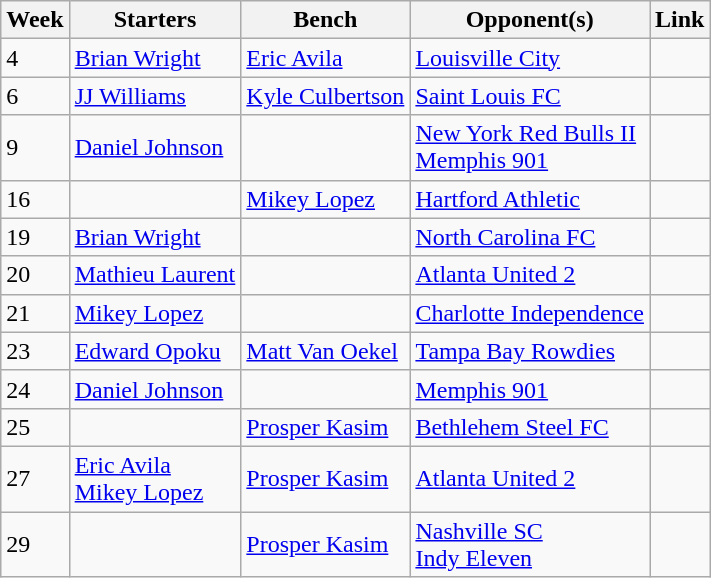<table class=wikitable style="display:inline-table;">
<tr>
<th>Week</th>
<th>Starters</th>
<th>Bench</th>
<th>Opponent(s)</th>
<th>Link</th>
</tr>
<tr>
<td>4</td>
<td> <a href='#'>Brian Wright</a></td>
<td> <a href='#'>Eric Avila</a></td>
<td><a href='#'>Louisville City</a></td>
<td></td>
</tr>
<tr>
<td>6</td>
<td> <a href='#'>JJ Williams</a></td>
<td> <a href='#'>Kyle Culbertson</a></td>
<td><a href='#'>Saint Louis FC</a></td>
<td></td>
</tr>
<tr>
<td>9</td>
<td> <a href='#'>Daniel Johnson</a></td>
<td></td>
<td><a href='#'>New York Red Bulls II</a><br><a href='#'>Memphis 901</a></td>
<td></td>
</tr>
<tr>
<td>16</td>
<td></td>
<td> <a href='#'>Mikey Lopez</a></td>
<td><a href='#'>Hartford Athletic</a></td>
<td></td>
</tr>
<tr>
<td>19</td>
<td> <a href='#'>Brian Wright</a></td>
<td></td>
<td><a href='#'>North Carolina FC</a></td>
<td></td>
</tr>
<tr>
<td>20</td>
<td> <a href='#'>Mathieu Laurent</a></td>
<td></td>
<td><a href='#'>Atlanta United 2</a></td>
<td></td>
</tr>
<tr>
<td>21</td>
<td> <a href='#'>Mikey Lopez</a></td>
<td></td>
<td><a href='#'>Charlotte Independence</a></td>
<td></td>
</tr>
<tr>
<td>23</td>
<td> <a href='#'>Edward Opoku</a></td>
<td> <a href='#'>Matt Van Oekel</a></td>
<td><a href='#'>Tampa Bay Rowdies</a></td>
<td></td>
</tr>
<tr>
<td>24</td>
<td> <a href='#'>Daniel Johnson</a></td>
<td></td>
<td><a href='#'>Memphis 901</a></td>
<td></td>
</tr>
<tr>
<td>25</td>
<td></td>
<td> <a href='#'>Prosper Kasim</a></td>
<td><a href='#'>Bethlehem Steel FC</a></td>
<td></td>
</tr>
<tr>
<td>27</td>
<td> <a href='#'>Eric Avila</a><br> <a href='#'>Mikey Lopez</a></td>
<td> <a href='#'>Prosper Kasim</a></td>
<td><a href='#'>Atlanta United 2</a></td>
<td></td>
</tr>
<tr>
<td>29</td>
<td></td>
<td> <a href='#'>Prosper Kasim</a></td>
<td><a href='#'>Nashville SC</a><br><a href='#'>Indy Eleven</a></td>
<td></td>
</tr>
</table>
